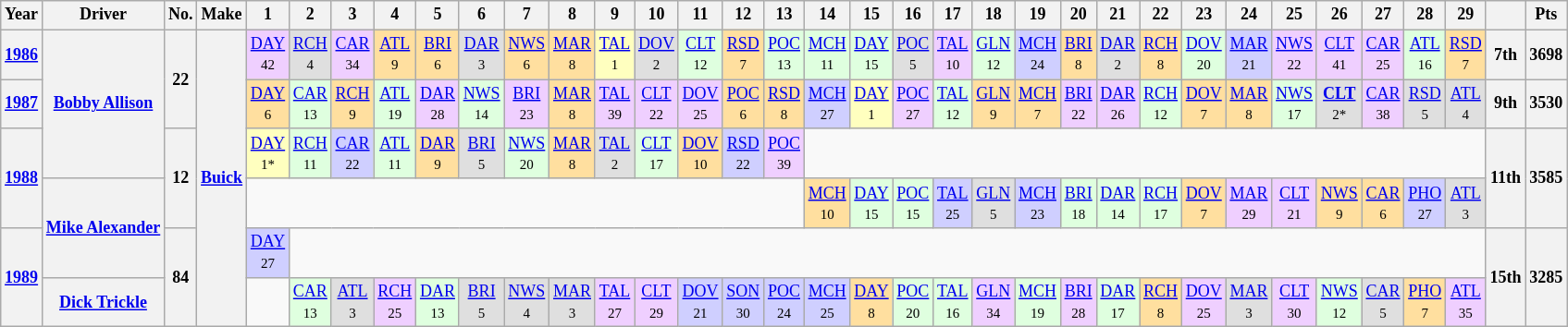<table class="wikitable" style="text-align:center; font-size:75%">
<tr>
<th>Year</th>
<th>Driver</th>
<th>No.</th>
<th>Make</th>
<th>1</th>
<th>2</th>
<th>3</th>
<th>4</th>
<th>5</th>
<th>6</th>
<th>7</th>
<th>8</th>
<th>9</th>
<th>10</th>
<th>11</th>
<th>12</th>
<th>13</th>
<th>14</th>
<th>15</th>
<th>16</th>
<th>17</th>
<th>18</th>
<th>19</th>
<th>20</th>
<th>21</th>
<th>22</th>
<th>23</th>
<th>24</th>
<th>25</th>
<th>26</th>
<th>27</th>
<th>28</th>
<th>29</th>
<th></th>
<th>Pts</th>
</tr>
<tr>
<th><a href='#'>1986</a></th>
<th rowspan=3><a href='#'>Bobby Allison</a></th>
<th rowspan=2>22</th>
<th rowspan=6><a href='#'>Buick</a></th>
<td style="background:#EFCFFF;"><a href='#'>DAY</a><br><small>42</small></td>
<td style="background:#DFDFDF;"><a href='#'>RCH</a><br><small>4</small></td>
<td style="background:#EFCFFF;"><a href='#'>CAR</a><br><small>34</small></td>
<td style="background:#FFDF9F;"><a href='#'>ATL</a><br><small>9</small></td>
<td style="background:#FFDF9F;"><a href='#'>BRI</a><br><small>6</small></td>
<td style="background:#DFDFDF;"><a href='#'>DAR</a><br><small>3</small></td>
<td style="background:#FFDF9F;"><a href='#'>NWS</a><br><small>6</small></td>
<td style="background:#FFDF9F;"><a href='#'>MAR</a><br><small>8</small></td>
<td style="background:#FFFFBF;"><a href='#'>TAL</a><br><small>1</small></td>
<td style="background:#DFDFDF;"><a href='#'>DOV</a><br><small>2</small></td>
<td style="background:#DFFFDF;"><a href='#'>CLT</a><br><small>12</small></td>
<td style="background:#FFDF9F;"><a href='#'>RSD</a><br><small>7</small></td>
<td style="background:#DFFFDF;"><a href='#'>POC</a><br><small>13</small></td>
<td style="background:#DFFFDF;"><a href='#'>MCH</a><br><small>11</small></td>
<td style="background:#DFFFDF;"><a href='#'>DAY</a><br><small>15</small></td>
<td style="background:#DFDFDF;"><a href='#'>POC</a><br><small>5</small></td>
<td style="background:#EFCFFF;"><a href='#'>TAL</a><br><small>10</small></td>
<td style="background:#DFFFDF;"><a href='#'>GLN</a><br><small>12</small></td>
<td style="background:#CFCFFF;"><a href='#'>MCH</a><br><small>24</small></td>
<td style="background:#FFDF9F;"><a href='#'>BRI</a><br><small>8</small></td>
<td style="background:#DFDFDF;"><a href='#'>DAR</a><br><small>2</small></td>
<td style="background:#FFDF9F;"><a href='#'>RCH</a><br><small>8</small></td>
<td style="background:#DFFFDF;"><a href='#'>DOV</a><br><small>20</small></td>
<td style="background:#CFCFFF;"><a href='#'>MAR</a><br><small>21</small></td>
<td style="background:#EFCFFF;"><a href='#'>NWS</a><br><small>22</small></td>
<td style="background:#EFCFFF;"><a href='#'>CLT</a><br><small>41</small></td>
<td style="background:#EFCFFF;"><a href='#'>CAR</a><br><small>25</small></td>
<td style="background:#DFFFDF;"><a href='#'>ATL</a><br><small>16</small></td>
<td style="background:#FFDF9F;"><a href='#'>RSD</a><br><small>7</small></td>
<th>7th</th>
<th>3698</th>
</tr>
<tr>
<th><a href='#'>1987</a></th>
<td style="background:#FFDF9F;"><a href='#'>DAY</a><br><small>6</small></td>
<td style="background:#DFFFDF;"><a href='#'>CAR</a><br><small>13</small></td>
<td style="background:#FFDF9F;"><a href='#'>RCH</a><br><small>9</small></td>
<td style="background:#DFFFDF;"><a href='#'>ATL</a><br><small>19</small></td>
<td style="background:#EFCFFF;"><a href='#'>DAR</a><br><small>28</small></td>
<td style="background:#DFFFDF;"><a href='#'>NWS</a><br><small>14</small></td>
<td style="background:#EFCFFF;"><a href='#'>BRI</a><br><small>23</small></td>
<td style="background:#FFDF9F;"><a href='#'>MAR</a><br><small>8</small></td>
<td style="background:#EFCFFF;"><a href='#'>TAL</a><br><small>39</small></td>
<td style="background:#EFCFFF;"><a href='#'>CLT</a><br><small>22</small></td>
<td style="background:#EFCFFF;"><a href='#'>DOV</a><br><small>25</small></td>
<td style="background:#FFDF9F;"><a href='#'>POC</a><br><small>6</small></td>
<td style="background:#FFDF9F;"><a href='#'>RSD</a><br><small>8</small></td>
<td style="background:#CFCFFF;"><a href='#'>MCH</a><br><small>27</small></td>
<td style="background:#FFFFBF;"><a href='#'>DAY</a><br><small>1</small></td>
<td style="background:#EFCFFF;"><a href='#'>POC</a><br><small>27</small></td>
<td style="background:#DFFFDF;"><a href='#'>TAL</a><br><small>12</small></td>
<td style="background:#FFDF9F;"><a href='#'>GLN</a><br><small>9</small></td>
<td style="background:#FFDF9F;"><a href='#'>MCH</a><br><small>7</small></td>
<td style="background:#EFCFFF;"><a href='#'>BRI</a><br><small>22</small></td>
<td style="background:#EFCFFF;"><a href='#'>DAR</a><br><small>26</small></td>
<td style="background:#DFFFDF;"><a href='#'>RCH</a><br><small>12</small></td>
<td style="background:#FFDF9F;"><a href='#'>DOV</a><br><small>7</small></td>
<td style="background:#FFDF9F;"><a href='#'>MAR</a><br><small>8</small></td>
<td style="background:#DFFFDF;"><a href='#'>NWS</a><br><small>17</small></td>
<td style="background:#DFDFDF;"><strong><a href='#'>CLT</a></strong><br><small>2*</small></td>
<td style="background:#EFCFFF;"><a href='#'>CAR</a><br><small>38</small></td>
<td style="background:#DFDFDF;"><a href='#'>RSD</a><br><small>5</small></td>
<td style="background:#DFDFDF;"><a href='#'>ATL</a><br><small>4</small></td>
<th>9th</th>
<th>3530</th>
</tr>
<tr>
<th rowspan=2><a href='#'>1988</a></th>
<th rowspan=2>12</th>
<td style="background:#FFFFBF;"><a href='#'>DAY</a><br><small>1*</small></td>
<td style="background:#DFFFDF;"><a href='#'>RCH</a><br><small>11</small></td>
<td style="background:#CFCFFF;"><a href='#'>CAR</a><br><small>22</small></td>
<td style="background:#DFFFDF;"><a href='#'>ATL</a><br><small>11</small></td>
<td style="background:#FFDF9F;"><a href='#'>DAR</a><br><small>9</small></td>
<td style="background:#DFDFDF;"><a href='#'>BRI</a><br><small>5</small></td>
<td style="background:#DFFFDF;"><a href='#'>NWS</a><br><small>20</small></td>
<td style="background:#FFDF9F;"><a href='#'>MAR</a><br><small>8</small></td>
<td style="background:#DFDFDF;"><a href='#'>TAL</a><br><small>2</small></td>
<td style="background:#DFFFDF;"><a href='#'>CLT</a><br><small>17</small></td>
<td style="background:#FFDF9F;"><a href='#'>DOV</a><br><small>10</small></td>
<td style="background:#CFCFFF;"><a href='#'>RSD</a><br><small>22</small></td>
<td style="background:#EFCFFF;"><a href='#'>POC</a><br><small>39</small></td>
<td colspan=16></td>
<th rowspan=2>11th</th>
<th rowspan=2>3585</th>
</tr>
<tr>
<th rowspan=2><a href='#'>Mike Alexander</a></th>
<td colspan=13></td>
<td style="background:#FFDF9F;"><a href='#'>MCH</a><br><small>10</small></td>
<td style="background:#DFFFDF;"><a href='#'>DAY</a><br><small>15</small></td>
<td style="background:#DFFFDF;"><a href='#'>POC</a><br><small>15</small></td>
<td style="background:#CFCFFF;"><a href='#'>TAL</a><br><small>25</small></td>
<td style="background:#DFDFDF;"><a href='#'>GLN</a><br><small>5</small></td>
<td style="background:#CFCFFF;"><a href='#'>MCH</a><br><small>23</small></td>
<td style="background:#DFFFDF;"><a href='#'>BRI</a><br><small>18</small></td>
<td style="background:#DFFFDF;"><a href='#'>DAR</a><br><small>14</small></td>
<td style="background:#DFFFDF;"><a href='#'>RCH</a><br><small>17</small></td>
<td style="background:#FFDF9F;"><a href='#'>DOV</a><br><small>7</small></td>
<td style="background:#EFCFFF;"><a href='#'>MAR</a><br><small>29</small></td>
<td style="background:#EFCFFF;"><a href='#'>CLT</a><br><small>21</small></td>
<td style="background:#FFDF9F;"><a href='#'>NWS</a><br><small>9</small></td>
<td style="background:#FFDF9F;"><a href='#'>CAR</a><br><small>6</small></td>
<td style="background:#CFCFFF;"><a href='#'>PHO</a><br><small>27</small></td>
<td style="background:#DFDFDF;"><a href='#'>ATL</a><br><small>3</small></td>
</tr>
<tr>
<th rowspan=2><a href='#'>1989</a></th>
<th rowspan=2>84</th>
<td style="background:#CFCFFF;"><a href='#'>DAY</a><br><small>27</small></td>
<td colspan=28></td>
<th rowspan=2>15th</th>
<th rowspan=2>3285</th>
</tr>
<tr>
<th><a href='#'>Dick Trickle</a></th>
<td></td>
<td style="background:#DFFFDF;"><a href='#'>CAR</a><br><small>13</small></td>
<td style="background:#DFDFDF;"><a href='#'>ATL</a><br><small>3</small></td>
<td style="background:#EFCFFF;"><a href='#'>RCH</a><br><small>25</small></td>
<td style="background:#DFFFDF;"><a href='#'>DAR</a><br><small>13</small></td>
<td style="background:#DFDFDF;"><a href='#'>BRI</a><br><small>5</small></td>
<td style="background:#DFDFDF;"><a href='#'>NWS</a><br><small>4</small></td>
<td style="background:#DFDFDF;"><a href='#'>MAR</a><br><small>3</small></td>
<td style="background:#EFCFFF;"><a href='#'>TAL</a><br><small>27</small></td>
<td style="background:#EFCFFF;"><a href='#'>CLT</a><br><small>29</small></td>
<td style="background:#CFCFFF;"><a href='#'>DOV</a><br><small>21</small></td>
<td style="background:#CFCFFF;"><a href='#'>SON</a><br><small>30</small></td>
<td style="background:#CFCFFF;"><a href='#'>POC</a><br><small>24</small></td>
<td style="background:#CFCFFF;"><a href='#'>MCH</a><br><small>25</small></td>
<td style="background:#FFDF9F;"><a href='#'>DAY</a><br><small>8</small></td>
<td style="background:#DFFFDF;"><a href='#'>POC</a><br><small>20</small></td>
<td style="background:#DFFFDF;"><a href='#'>TAL</a><br><small>16</small></td>
<td style="background:#EFCFFF;"><a href='#'>GLN</a><br><small>34</small></td>
<td style="background:#DFFFDF;"><a href='#'>MCH</a><br><small>19</small></td>
<td style="background:#EFCFFF;"><a href='#'>BRI</a><br><small>28</small></td>
<td style="background:#DFFFDF;"><a href='#'>DAR</a><br><small>17</small></td>
<td style="background:#FFDF9F;"><a href='#'>RCH</a><br><small>8</small></td>
<td style="background:#EFCFFF;"><a href='#'>DOV</a><br><small>25</small></td>
<td style="background:#DFDFDF;"><a href='#'>MAR</a><br><small>3</small></td>
<td style="background:#EFCFFF;"><a href='#'>CLT</a><br><small>30</small></td>
<td style="background:#DFFFDF;"><a href='#'>NWS</a><br><small>12</small></td>
<td style="background:#DFDFDF;"><a href='#'>CAR</a><br><small>5</small></td>
<td style="background:#FFDF9F;"><a href='#'>PHO</a><br><small>7</small></td>
<td style="background:#EFCFFF;"><a href='#'>ATL</a><br><small>35</small></td>
</tr>
</table>
